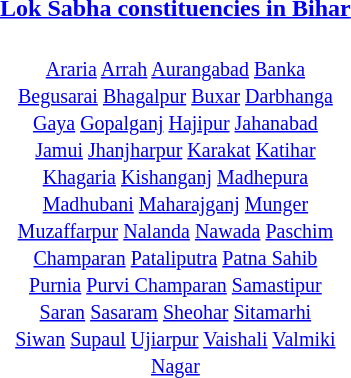<table style="width:20%; margin:0; float:right;">
<tr>
<th><div><strong><a href='#'>Lok Sabha constituencies in Bihar</a></strong><br></div></th>
</tr>
<tr>
<td style="padding-left:1em; padding-right:1em; text-align:center; width:100%;"><br><small><a href='#'>Araria</a>  <a href='#'>Arrah</a>  <a href='#'>Aurangabad</a>  <a href='#'>Banka</a>  <a href='#'>Begusarai</a>  <a href='#'>Bhagalpur</a>  <a href='#'>Buxar</a>  <a href='#'>Darbhanga</a>  <a href='#'>Gaya</a>  <a href='#'>Gopalganj</a>  <a href='#'>Hajipur</a>  <a href='#'>Jahanabad</a>  <a href='#'>Jamui</a>  <a href='#'>Jhanjharpur</a>  <a href='#'>Karakat</a>  <a href='#'>Katihar</a>  <a href='#'>Khagaria</a>  <a href='#'>Kishanganj</a>  <a href='#'>Madhepura</a>  <a href='#'>Madhubani</a>  <a href='#'>Maharajganj</a>  <a href='#'>Munger</a>  <a href='#'>Muzaffarpur</a>  <a href='#'>Nalanda</a>  <a href='#'>Nawada</a>   <a href='#'>Paschim Champaran</a>  <a href='#'>Pataliputra</a>  <a href='#'>Patna Sahib</a>  <a href='#'>Purnia</a>  <a href='#'>Purvi Champaran</a>  <a href='#'>Samastipur</a>  <a href='#'>Saran</a>  <a href='#'>Sasaram</a>  <a href='#'>Sheohar</a>  <a href='#'>Sitamarhi</a>  <a href='#'>Siwan</a>  <a href='#'>Supaul</a>  <a href='#'>Ujiarpur</a>  <a href='#'>Vaishali</a>  <a href='#'>Valmiki Nagar</a></small></td>
</tr>
<tr>
<th></th>
</tr>
</table>
